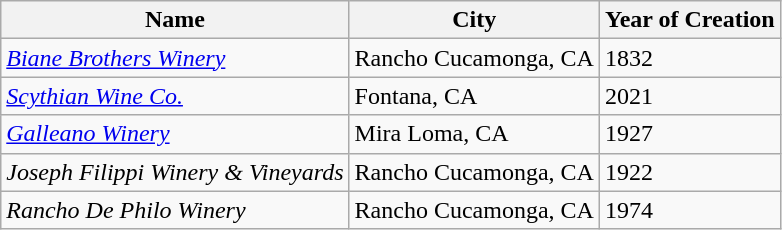<table class="wikitable sortable">
<tr>
<th>Name</th>
<th>City</th>
<th>Year of Creation</th>
</tr>
<tr>
<td><em><a href='#'>Biane Brothers Winery</a></em></td>
<td>Rancho Cucamonga, CA</td>
<td>1832 </td>
</tr>
<tr>
<td><em><a href='#'>Scythian Wine Co.</a></em></td>
<td>Fontana, CA</td>
<td>2021</td>
</tr>
<tr>
<td><em><a href='#'>Galleano Winery</a></em></td>
<td>Mira Loma, CA</td>
<td>1927</td>
</tr>
<tr>
<td><em>Joseph Filippi Winery & Vineyards</em></td>
<td>Rancho Cucamonga, CA</td>
<td>1922</td>
</tr>
<tr>
<td><em>Rancho De Philo Winery</em></td>
<td>Rancho Cucamonga, CA</td>
<td>1974</td>
</tr>
</table>
